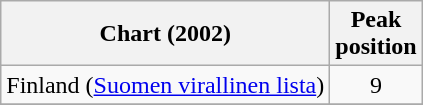<table class="wikitable">
<tr>
<th scope="col">Chart (2002)</th>
<th scope="col">Peak<br>position</th>
</tr>
<tr>
<td>Finland (<a href='#'>Suomen virallinen lista</a>)</td>
<td style="text-align:center;">9</td>
</tr>
<tr>
</tr>
</table>
